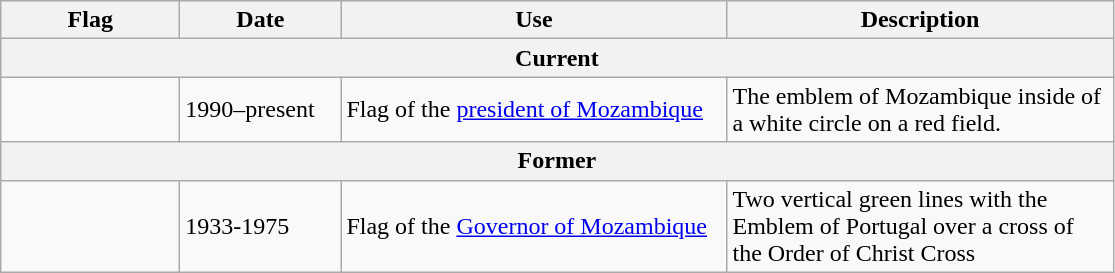<table class="wikitable" style="background: #f9f9f9">
<tr>
<th width="112">Flag</th>
<th width="100">Date</th>
<th width="250">Use</th>
<th width="250">Description</th>
</tr>
<tr>
<th colspan="4">Current</th>
</tr>
<tr>
<td></td>
<td>1990–present</td>
<td>Flag of the <a href='#'>president of Mozambique</a></td>
<td>The emblem of Mozambique inside of a white circle on a red field.</td>
</tr>
<tr>
<th colspan="4">Former</th>
</tr>
<tr>
<td></td>
<td>1933-1975</td>
<td>Flag of the <a href='#'>Governor of Mozambique</a></td>
<td>Two vertical green lines with the Emblem of Portugal over a cross of the Order of Christ Cross</td>
</tr>
</table>
